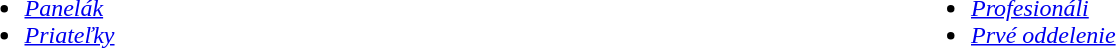<table width="100%">
<tr>
<td width="50%" valign="top"><br><ul><li><em><a href='#'>Panelák</a></em></li><li><em><a href='#'>Priateľky</a></em></li></ul></td>
<td width="50%" valign="top"><br><ul><li><em><a href='#'>Profesionáli</a></em></li><li><em><a href='#'>Prvé oddelenie</a></em></li></ul></td>
</tr>
</table>
